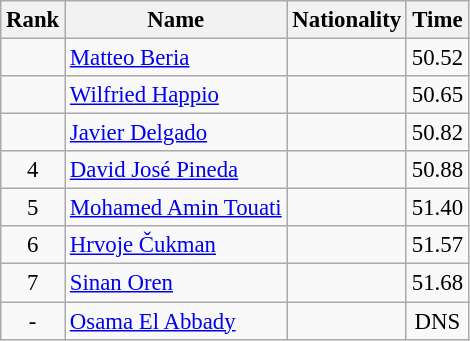<table class="wikitable sortable" style="text-align:center;font-size:95%">
<tr>
<th>Rank</th>
<th>Name</th>
<th>Nationality</th>
<th>Time</th>
</tr>
<tr>
<td></td>
<td align=left><a href='#'>Matteo Beria</a></td>
<td align=left></td>
<td>50.52</td>
</tr>
<tr>
<td></td>
<td align=left><a href='#'>Wilfried Happio</a></td>
<td align=left></td>
<td>50.65</td>
</tr>
<tr>
<td></td>
<td align=left><a href='#'>Javier Delgado</a></td>
<td align=left></td>
<td>50.82</td>
</tr>
<tr>
<td>4</td>
<td align=left><a href='#'>David José Pineda</a></td>
<td align=left></td>
<td>50.88</td>
</tr>
<tr>
<td>5</td>
<td align=left><a href='#'>Mohamed Amin Touati</a></td>
<td align=left></td>
<td>51.40</td>
</tr>
<tr>
<td>6</td>
<td align=left><a href='#'>Hrvoje Čukman</a></td>
<td align=left></td>
<td>51.57</td>
</tr>
<tr>
<td>7</td>
<td align=left><a href='#'>Sinan Oren</a></td>
<td align=left></td>
<td>51.68</td>
</tr>
<tr>
<td>-</td>
<td align=left><a href='#'>Osama El Abbady</a></td>
<td align=left></td>
<td>DNS</td>
</tr>
</table>
